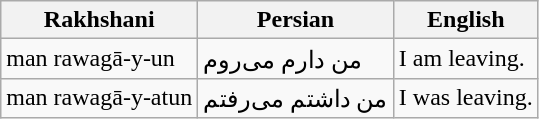<table class="wikitable">
<tr>
<th>Rakhshani</th>
<th>Persian</th>
<th>English</th>
</tr>
<tr>
<td>man rawagā-y-un</td>
<td>من دارم می‌روم</td>
<td>I am leaving.</td>
</tr>
<tr>
<td>man rawagā-y-atun</td>
<td>من داشتم می‌رفتم</td>
<td>I was leaving.</td>
</tr>
</table>
